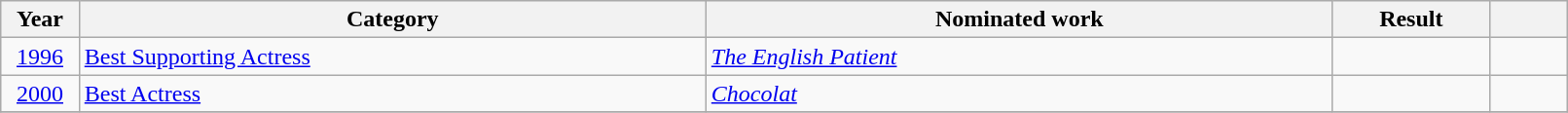<table class="wikitable" style="width:85%;">
<tr>
<th width=5%>Year</th>
<th style="width:40%;">Category</th>
<th style="width:40%;">Nominated work</th>
<th style="width:10%;">Result</th>
<th width=5%></th>
</tr>
<tr>
<td style="text-align:center;"><a href='#'>1996</a></td>
<td><a href='#'>Best Supporting Actress</a></td>
<td><em><a href='#'>The English Patient</a></em></td>
<td></td>
<td></td>
</tr>
<tr>
<td style="text-align:center;"><a href='#'>2000</a></td>
<td><a href='#'>Best Actress</a></td>
<td><em><a href='#'>Chocolat</a></em></td>
<td></td>
<td></td>
</tr>
<tr>
</tr>
</table>
